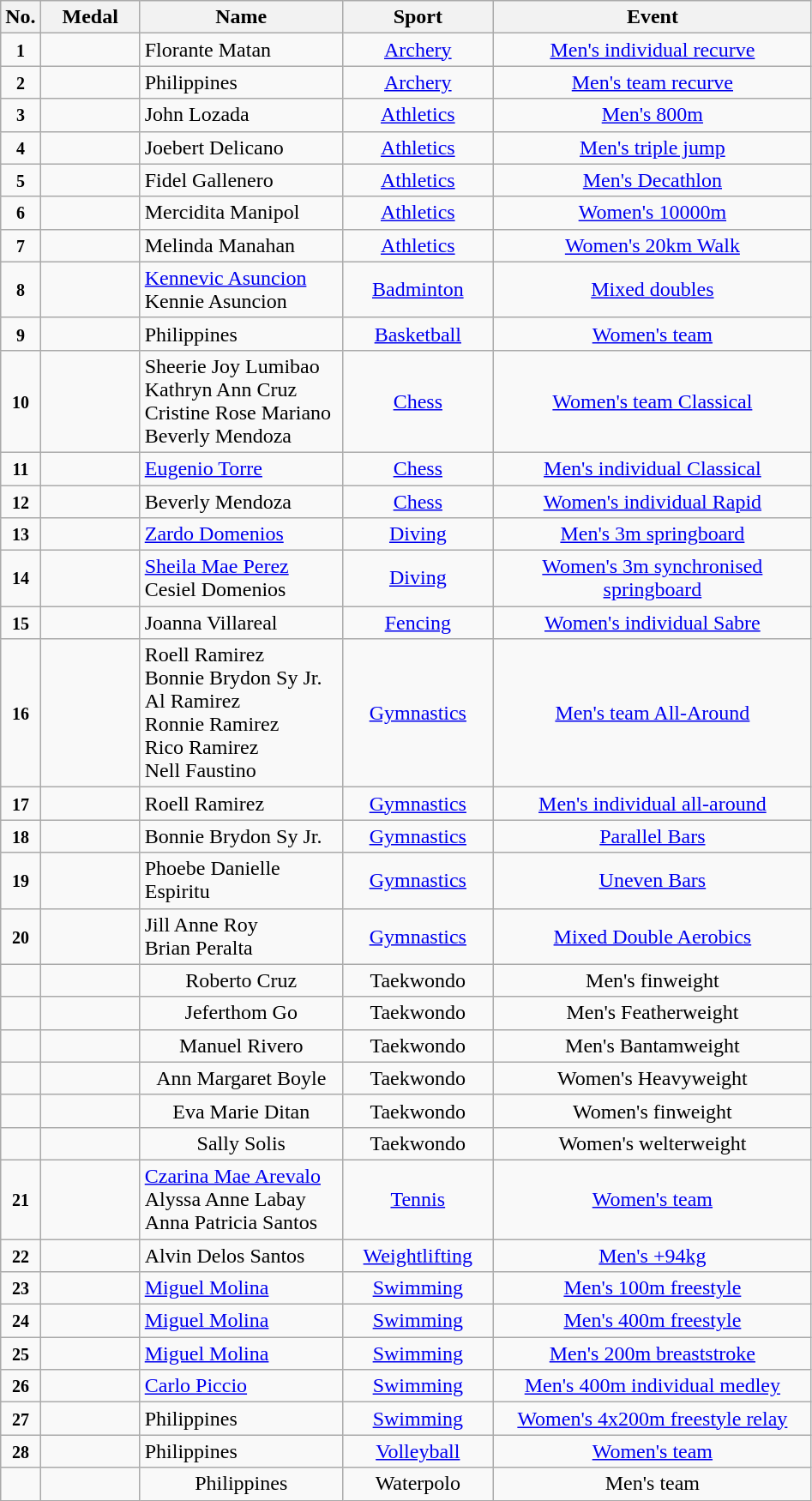<table class="wikitable" style="font-size:100%; text-align:center;">
<tr>
<th width="10">No.</th>
<th width="70">Medal</th>
<th width="150">Name</th>
<th width="110">Sport</th>
<th width="240">Event</th>
</tr>
<tr>
<td><small><strong>1</strong></small></td>
<td></td>
<td align=left>Florante Matan</td>
<td> <a href='#'>Archery</a></td>
<td><a href='#'>Men's individual recurve</a></td>
</tr>
<tr>
<td><small><strong>2</strong></small></td>
<td></td>
<td align=left>Philippines</td>
<td> <a href='#'>Archery</a></td>
<td><a href='#'>Men's team recurve</a></td>
</tr>
<tr>
<td><small><strong>3</strong></small></td>
<td></td>
<td align=left>John Lozada</td>
<td> <a href='#'>Athletics</a></td>
<td><a href='#'>Men's 800m</a></td>
</tr>
<tr>
<td><small><strong>4</strong></small></td>
<td></td>
<td align=left>Joebert Delicano</td>
<td> <a href='#'>Athletics</a></td>
<td><a href='#'>Men's triple jump</a></td>
</tr>
<tr>
<td><small><strong>5</strong></small></td>
<td></td>
<td align=left>Fidel Gallenero</td>
<td> <a href='#'>Athletics</a></td>
<td><a href='#'>Men's Decathlon</a></td>
</tr>
<tr>
<td><small><strong>6</strong></small></td>
<td></td>
<td align=left>Mercidita Manipol</td>
<td> <a href='#'>Athletics</a></td>
<td><a href='#'>Women's 10000m</a></td>
</tr>
<tr>
<td><small><strong>7</strong></small></td>
<td></td>
<td align=left>Melinda Manahan</td>
<td> <a href='#'>Athletics</a></td>
<td><a href='#'>Women's 20km Walk</a></td>
</tr>
<tr>
<td><small><strong>8</strong></small></td>
<td></td>
<td align=left><a href='#'>Kennevic Asuncion</a><br>Kennie Asuncion</td>
<td> <a href='#'>Badminton</a></td>
<td><a href='#'>Mixed doubles</a></td>
</tr>
<tr>
<td><small><strong>9</strong></small></td>
<td></td>
<td align=left>Philippines</td>
<td> <a href='#'>Basketball</a></td>
<td><a href='#'>Women's team</a></td>
</tr>
<tr>
<td><small><strong>10</strong></small></td>
<td></td>
<td align=left>Sheerie Joy Lumibao<br>Kathryn Ann Cruz<br>Cristine Rose Mariano<br>Beverly Mendoza</td>
<td> <a href='#'>Chess</a></td>
<td><a href='#'>Women's team Classical</a></td>
</tr>
<tr>
<td><small><strong>11</strong></small></td>
<td></td>
<td align=left><a href='#'>Eugenio Torre</a></td>
<td> <a href='#'>Chess</a></td>
<td><a href='#'>Men's individual Classical</a></td>
</tr>
<tr>
<td><small><strong>12</strong></small></td>
<td></td>
<td align=left>Beverly Mendoza</td>
<td> <a href='#'>Chess</a></td>
<td><a href='#'>Women's individual Rapid</a></td>
</tr>
<tr>
<td><small><strong>13</strong></small></td>
<td></td>
<td align=left><a href='#'>Zardo Domenios</a></td>
<td> <a href='#'>Diving</a></td>
<td><a href='#'>Men's 3m springboard</a></td>
</tr>
<tr>
<td><small><strong>14</strong></small></td>
<td></td>
<td align=left><a href='#'>Sheila Mae Perez</a><br>Cesiel Domenios</td>
<td> <a href='#'>Diving</a></td>
<td><a href='#'>Women's 3m synchronised springboard</a></td>
</tr>
<tr>
<td><small><strong>15</strong></small></td>
<td></td>
<td align=left>Joanna Villareal</td>
<td> <a href='#'>Fencing</a></td>
<td><a href='#'>Women's individual Sabre</a></td>
</tr>
<tr>
<td><small><strong>16</strong></small></td>
<td></td>
<td align=left>Roell Ramirez<br>Bonnie Brydon Sy Jr.<br>Al Ramirez<br>Ronnie Ramirez<br>Rico Ramirez<br>Nell Faustino</td>
<td> <a href='#'>Gymnastics</a></td>
<td><a href='#'>Men's team All-Around</a></td>
</tr>
<tr>
<td><small><strong>17</strong></small></td>
<td></td>
<td align=left>Roell Ramirez</td>
<td> <a href='#'>Gymnastics</a></td>
<td><a href='#'>Men's individual all-around</a></td>
</tr>
<tr>
<td><small><strong>18</strong></small></td>
<td></td>
<td align=left>Bonnie Brydon Sy Jr.</td>
<td> <a href='#'>Gymnastics</a></td>
<td><a href='#'>Parallel Bars</a></td>
</tr>
<tr>
<td><small><strong>19</strong></small></td>
<td></td>
<td align=left>Phoebe Danielle Espiritu</td>
<td> <a href='#'>Gymnastics</a></td>
<td><a href='#'>Uneven Bars</a></td>
</tr>
<tr>
<td><small><strong>20</strong></small></td>
<td></td>
<td align=left>Jill Anne Roy<br>Brian Peralta</td>
<td> <a href='#'>Gymnastics</a></td>
<td><a href='#'>Mixed Double Aerobics</a></td>
</tr>
<tr>
<td></td>
<td></td>
<td>Roberto Cruz</td>
<td>Taekwondo</td>
<td>Men's finweight</td>
</tr>
<tr>
<td></td>
<td></td>
<td>Jeferthom Go</td>
<td>Taekwondo</td>
<td>Men's Featherweight</td>
</tr>
<tr>
<td></td>
<td></td>
<td>Manuel Rivero</td>
<td>Taekwondo</td>
<td>Men's Bantamweight</td>
</tr>
<tr>
<td></td>
<td></td>
<td>Ann Margaret Boyle</td>
<td>Taekwondo</td>
<td>Women's Heavyweight</td>
</tr>
<tr>
<td></td>
<td></td>
<td>Eva Marie Ditan</td>
<td>Taekwondo</td>
<td>Women's finweight</td>
</tr>
<tr>
<td></td>
<td></td>
<td>Sally Solis</td>
<td>Taekwondo</td>
<td>Women's welterweight</td>
</tr>
<tr>
<td><small><strong>21</strong></small></td>
<td></td>
<td align=left><a href='#'>Czarina Mae Arevalo</a><br>Alyssa Anne Labay<br>Anna Patricia Santos</td>
<td> <a href='#'>Tennis</a></td>
<td><a href='#'>Women's team</a></td>
</tr>
<tr>
<td><small><strong>22</strong></small></td>
<td></td>
<td align=left>Alvin Delos Santos</td>
<td> <a href='#'>Weightlifting</a></td>
<td><a href='#'>Men's +94kg</a></td>
</tr>
<tr>
<td><small><strong>23</strong></small></td>
<td></td>
<td align=left><a href='#'>Miguel Molina</a></td>
<td> <a href='#'>Swimming</a></td>
<td><a href='#'>Men's 100m freestyle</a></td>
</tr>
<tr>
<td><small><strong>24</strong></small></td>
<td></td>
<td align=left><a href='#'>Miguel Molina</a></td>
<td> <a href='#'>Swimming</a></td>
<td><a href='#'>Men's 400m freestyle</a></td>
</tr>
<tr>
<td><small><strong>25</strong></small></td>
<td></td>
<td align=left><a href='#'>Miguel Molina</a></td>
<td> <a href='#'>Swimming</a></td>
<td><a href='#'>Men's 200m breaststroke</a></td>
</tr>
<tr>
<td><small><strong>26</strong></small></td>
<td></td>
<td align=left><a href='#'>Carlo Piccio</a></td>
<td> <a href='#'>Swimming</a></td>
<td><a href='#'>Men's 400m individual medley</a></td>
</tr>
<tr>
<td><small><strong>27</strong></small></td>
<td></td>
<td align=left>Philippines</td>
<td> <a href='#'>Swimming</a></td>
<td><a href='#'>Women's 4x200m freestyle relay</a></td>
</tr>
<tr>
<td><small><strong>28</strong></small></td>
<td></td>
<td align=left>Philippines</td>
<td> <a href='#'>Volleyball</a></td>
<td><a href='#'>Women's team</a></td>
</tr>
<tr>
<td></td>
<td></td>
<td>Philippines</td>
<td>Waterpolo</td>
<td>Men's team</td>
</tr>
</table>
